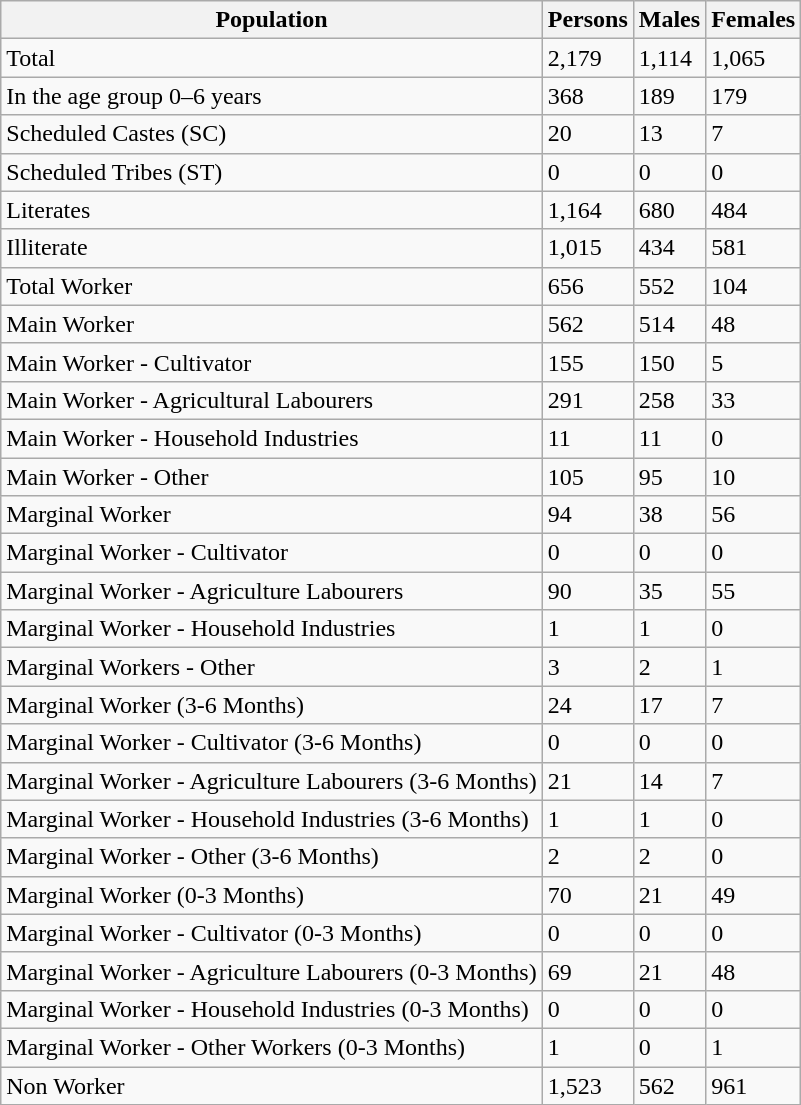<table class="wikitable">
<tr>
<th>Population</th>
<th>Persons</th>
<th>Males</th>
<th>Females</th>
</tr>
<tr>
<td>Total</td>
<td>2,179</td>
<td>1,114</td>
<td>1,065</td>
</tr>
<tr>
<td>In the age group 0–6 years</td>
<td>368</td>
<td>189</td>
<td>179</td>
</tr>
<tr>
<td>Scheduled Castes (SC)</td>
<td>20</td>
<td>13</td>
<td>7</td>
</tr>
<tr>
<td>Scheduled Tribes (ST)</td>
<td>0</td>
<td>0</td>
<td>0</td>
</tr>
<tr>
<td>Literates</td>
<td>1,164</td>
<td>680</td>
<td>484</td>
</tr>
<tr>
<td>Illiterate</td>
<td>1,015</td>
<td>434</td>
<td>581</td>
</tr>
<tr>
<td>Total Worker</td>
<td>656</td>
<td>552</td>
<td>104</td>
</tr>
<tr>
<td>Main Worker</td>
<td>562</td>
<td>514</td>
<td>48</td>
</tr>
<tr>
<td>Main Worker - Cultivator</td>
<td>155</td>
<td>150</td>
<td>5</td>
</tr>
<tr>
<td>Main Worker - Agricultural Labourers</td>
<td>291</td>
<td>258</td>
<td>33</td>
</tr>
<tr>
<td>Main Worker - Household Industries</td>
<td>11</td>
<td>11</td>
<td>0</td>
</tr>
<tr>
<td>Main Worker - Other</td>
<td>105</td>
<td>95</td>
<td>10</td>
</tr>
<tr>
<td>Marginal Worker</td>
<td>94</td>
<td>38</td>
<td>56</td>
</tr>
<tr>
<td>Marginal Worker - Cultivator</td>
<td>0</td>
<td>0</td>
<td>0</td>
</tr>
<tr>
<td>Marginal Worker - Agriculture Labourers</td>
<td>90</td>
<td>35</td>
<td>55</td>
</tr>
<tr>
<td>Marginal Worker - Household Industries</td>
<td>1</td>
<td>1</td>
<td>0</td>
</tr>
<tr>
<td>Marginal Workers - Other</td>
<td>3</td>
<td>2</td>
<td>1</td>
</tr>
<tr>
<td>Marginal Worker (3-6 Months)</td>
<td>24</td>
<td>17</td>
<td>7</td>
</tr>
<tr>
<td>Marginal Worker - Cultivator (3-6 Months)</td>
<td>0</td>
<td>0</td>
<td>0</td>
</tr>
<tr>
<td>Marginal Worker - Agriculture Labourers (3-6 Months)</td>
<td>21</td>
<td>14</td>
<td>7</td>
</tr>
<tr>
<td>Marginal Worker - Household Industries (3-6 Months)</td>
<td>1</td>
<td>1</td>
<td>0</td>
</tr>
<tr>
<td>Marginal Worker - Other (3-6 Months)</td>
<td>2</td>
<td>2</td>
<td>0</td>
</tr>
<tr>
<td>Marginal Worker (0-3 Months)</td>
<td>70</td>
<td>21</td>
<td>49</td>
</tr>
<tr>
<td>Marginal Worker - Cultivator (0-3 Months)</td>
<td>0</td>
<td>0</td>
<td>0</td>
</tr>
<tr>
<td>Marginal Worker - Agriculture Labourers (0-3 Months)</td>
<td>69</td>
<td>21</td>
<td>48</td>
</tr>
<tr>
<td>Marginal Worker - Household Industries (0-3 Months)</td>
<td>0</td>
<td>0</td>
<td>0</td>
</tr>
<tr>
<td>Marginal Worker - Other Workers (0-3 Months)</td>
<td>1</td>
<td>0</td>
<td>1</td>
</tr>
<tr>
<td>Non Worker</td>
<td>1,523</td>
<td>562</td>
<td>961</td>
</tr>
</table>
